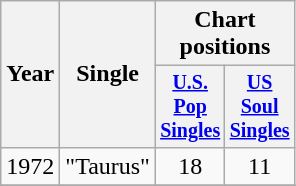<table class="wikitable" style="text-align:center;">
<tr>
<th rowspan="2">Year</th>
<th rowspan="2">Single</th>
<th colspan="3">Chart positions</th>
</tr>
<tr style="font-size:smaller;">
<th width="40"><a href='#'>U.S. <br>Pop Singles</a></th>
<th width="40"><a href='#'>US<br>Soul Singles</a></th>
</tr>
<tr>
<td rowspan="1">1972</td>
<td align="left">"Taurus"</td>
<td>18</td>
<td>11</td>
</tr>
<tr>
</tr>
</table>
